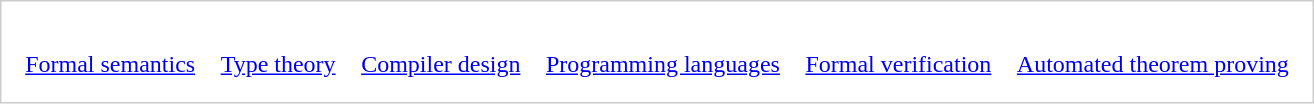<table style="border:1px solid #ccc; text-align:center; margin:auto;" cellspacing="15">
<tr>
<td></td>
<td></td>
<td></td>
<td></td>
<td></td>
<td></td>
</tr>
<tr>
<td><a href='#'>Formal semantics</a></td>
<td><a href='#'>Type theory</a></td>
<td><a href='#'>Compiler design</a></td>
<td><a href='#'>Programming languages</a></td>
<td><a href='#'>Formal verification</a></td>
<td><a href='#'>Automated theorem proving</a></td>
</tr>
</table>
